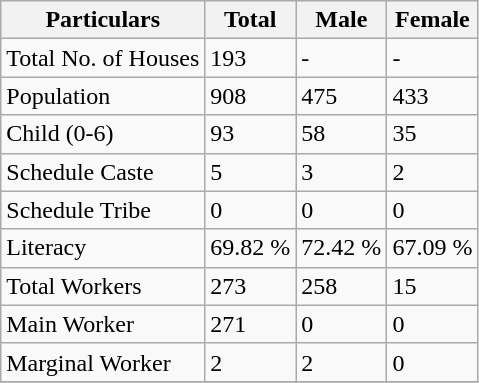<table class="wikitable sortable">
<tr>
<th>Particulars</th>
<th>Total</th>
<th>Male</th>
<th>Female</th>
</tr>
<tr>
<td>Total No. of Houses</td>
<td>193</td>
<td>-</td>
<td>-</td>
</tr>
<tr>
<td>Population</td>
<td>908</td>
<td>475</td>
<td>433</td>
</tr>
<tr>
<td>Child (0-6)</td>
<td>93</td>
<td>58</td>
<td>35</td>
</tr>
<tr>
<td>Schedule Caste</td>
<td>5</td>
<td>3</td>
<td>2</td>
</tr>
<tr>
<td>Schedule Tribe</td>
<td>0</td>
<td>0</td>
<td>0</td>
</tr>
<tr>
<td>Literacy</td>
<td>69.82 %</td>
<td>72.42 %</td>
<td>67.09 %</td>
</tr>
<tr>
<td>Total Workers</td>
<td>273</td>
<td>258</td>
<td>15</td>
</tr>
<tr>
<td>Main Worker</td>
<td>271</td>
<td>0</td>
<td>0</td>
</tr>
<tr>
<td>Marginal Worker</td>
<td>2</td>
<td>2</td>
<td>0</td>
</tr>
<tr>
</tr>
</table>
